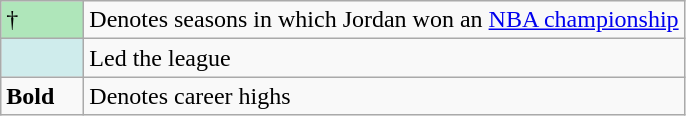<table class="wikitable">
<tr>
<td style="background:#afe6ba; width:3em;">†</td>
<td>Denotes seasons in which Jordan won an <a href='#'>NBA championship</a></td>
</tr>
<tr>
<td style="background:#CFECEC; width:1em"></td>
<td>Led the league</td>
</tr>
<tr>
<td><strong>Bold</strong></td>
<td>Denotes career highs</td>
</tr>
</table>
